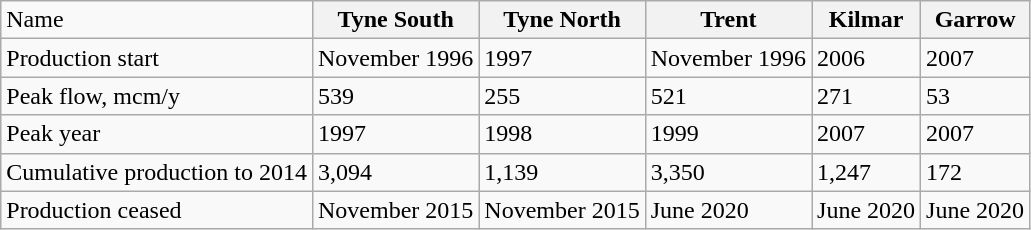<table class="wikitable">
<tr>
<td>Name</td>
<th>Tyne South</th>
<th>Tyne North</th>
<th>Trent</th>
<th>Kilmar</th>
<th>Garrow</th>
</tr>
<tr>
<td>Production start</td>
<td>November 1996</td>
<td>1997</td>
<td>November 1996</td>
<td>2006</td>
<td>2007</td>
</tr>
<tr>
<td>Peak flow, mcm/y</td>
<td>539</td>
<td>255</td>
<td>521</td>
<td>271</td>
<td>53</td>
</tr>
<tr>
<td>Peak year</td>
<td>1997</td>
<td>1998</td>
<td>1999</td>
<td>2007</td>
<td>2007</td>
</tr>
<tr>
<td>Cumulative production to 2014</td>
<td>3,094</td>
<td>1,139</td>
<td>3,350</td>
<td>1,247</td>
<td>172</td>
</tr>
<tr>
<td>Production ceased</td>
<td>November 2015</td>
<td>November 2015</td>
<td>June 2020</td>
<td>June 2020</td>
<td>June 2020</td>
</tr>
</table>
